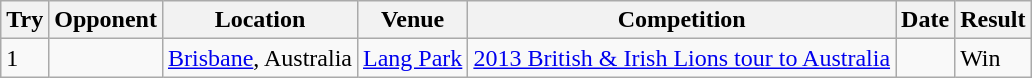<table class="wikitable sortable">
<tr>
<th>Try</th>
<th>Opponent</th>
<th>Location</th>
<th>Venue</th>
<th>Competition</th>
<th>Date</th>
<th>Result</th>
</tr>
<tr>
<td>1</td>
<td></td>
<td><a href='#'>Brisbane</a>, Australia</td>
<td><a href='#'>Lang Park</a></td>
<td><a href='#'>2013 British & Irish Lions tour to Australia</a></td>
<td></td>
<td>Win</td>
</tr>
</table>
